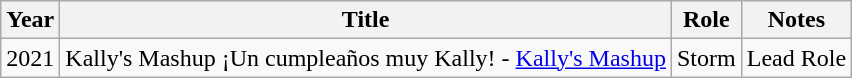<table class="wikitable">
<tr>
<th>Year</th>
<th>Title</th>
<th>Role</th>
<th>Notes</th>
</tr>
<tr>
<td>2021</td>
<td>Kally's Mashup ¡Un cumpleaños muy Kally! - <a href='#'>Kally's Mashup</a></td>
<td>Storm</td>
<td>Lead Role</td>
</tr>
</table>
